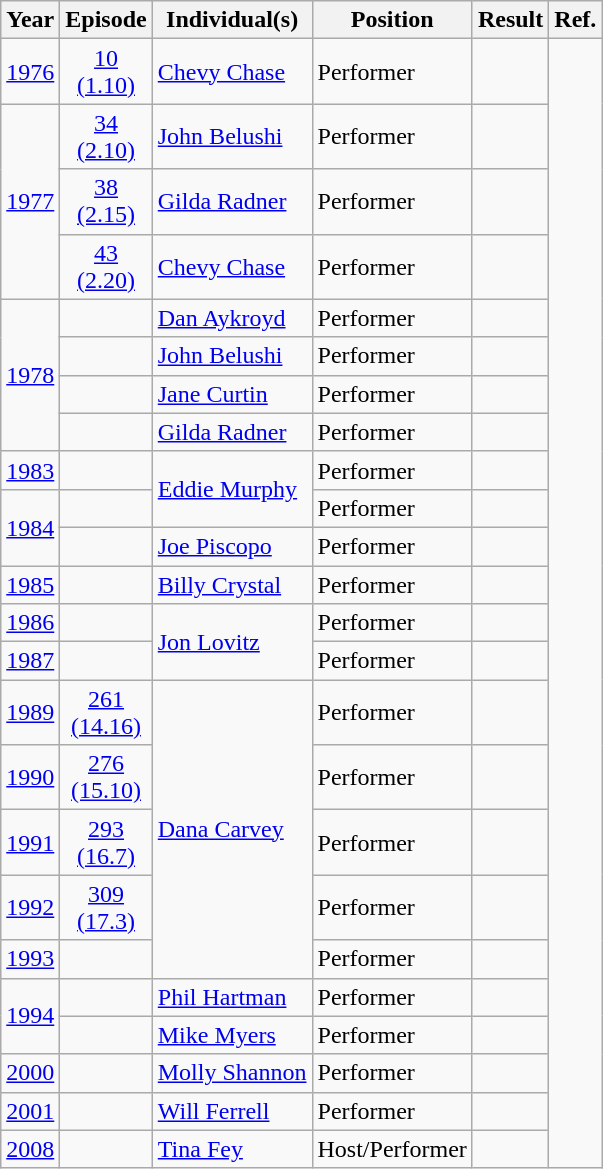<table class="wikitable">
<tr>
<th>Year</th>
<th>Episode</th>
<th>Individual(s)</th>
<th>Position</th>
<th>Result</th>
<th>Ref.</th>
</tr>
<tr>
<td><a href='#'>1976</a></td>
<td align="center"><a href='#'>10 <br> (1.10)</a></td>
<td><a href='#'>Chevy Chase</a></td>
<td>Performer</td>
<td></td>
<td rowspan="24" align="center"></td>
</tr>
<tr>
<td rowspan="3"><a href='#'>1977</a></td>
<td align="center"><a href='#'>34 <br> (2.10)</a></td>
<td><a href='#'>John Belushi</a></td>
<td>Performer</td>
<td></td>
</tr>
<tr>
<td align="center"><a href='#'>38 <br> (2.15)</a></td>
<td><a href='#'>Gilda Radner</a></td>
<td>Performer</td>
<td></td>
</tr>
<tr>
<td align="center"><a href='#'>43 <br> (2.20)</a></td>
<td><a href='#'>Chevy Chase</a></td>
<td>Performer</td>
<td></td>
</tr>
<tr>
<td rowspan="4"><a href='#'>1978</a></td>
<td></td>
<td><a href='#'>Dan Aykroyd</a></td>
<td>Performer</td>
<td></td>
</tr>
<tr>
<td></td>
<td><a href='#'>John Belushi</a></td>
<td>Performer</td>
<td></td>
</tr>
<tr>
<td></td>
<td><a href='#'>Jane Curtin</a></td>
<td>Performer</td>
<td></td>
</tr>
<tr>
<td></td>
<td><a href='#'>Gilda Radner</a></td>
<td>Performer</td>
<td></td>
</tr>
<tr>
<td><a href='#'>1983</a></td>
<td></td>
<td rowspan="2"><a href='#'>Eddie Murphy</a></td>
<td>Performer</td>
<td></td>
</tr>
<tr>
<td rowspan=2><a href='#'>1984</a></td>
<td></td>
<td>Performer</td>
<td></td>
</tr>
<tr>
<td></td>
<td><a href='#'>Joe Piscopo</a></td>
<td>Performer</td>
<td></td>
</tr>
<tr>
<td><a href='#'>1985</a></td>
<td></td>
<td><a href='#'>Billy Crystal</a></td>
<td>Performer</td>
<td></td>
</tr>
<tr>
<td><a href='#'>1986</a></td>
<td></td>
<td rowspan="2"><a href='#'>Jon Lovitz</a></td>
<td>Performer</td>
<td></td>
</tr>
<tr>
<td><a href='#'>1987</a></td>
<td></td>
<td>Performer</td>
<td></td>
</tr>
<tr>
<td><a href='#'>1989</a></td>
<td align="center"><a href='#'>261 <br> (14.16)</a></td>
<td rowspan="5"><a href='#'>Dana Carvey</a></td>
<td>Performer</td>
<td></td>
</tr>
<tr>
<td><a href='#'>1990</a></td>
<td align="center"><a href='#'>276 <br> (15.10)</a></td>
<td>Performer</td>
<td></td>
</tr>
<tr>
<td><a href='#'>1991</a></td>
<td align="center"><a href='#'>293 <br> (16.7)</a></td>
<td>Performer</td>
<td></td>
</tr>
<tr>
<td><a href='#'>1992</a></td>
<td align="center"><a href='#'>309 <br> (17.3)</a></td>
<td>Performer</td>
<td></td>
</tr>
<tr>
<td><a href='#'>1993</a></td>
<td></td>
<td>Performer</td>
<td></td>
</tr>
<tr>
<td rowspan="2"><a href='#'>1994</a></td>
<td></td>
<td><a href='#'>Phil Hartman</a></td>
<td>Performer</td>
<td></td>
</tr>
<tr>
<td></td>
<td><a href='#'>Mike Myers</a></td>
<td>Performer</td>
<td></td>
</tr>
<tr>
<td><a href='#'>2000</a></td>
<td></td>
<td><a href='#'>Molly Shannon</a></td>
<td>Performer</td>
<td></td>
</tr>
<tr>
<td><a href='#'>2001</a></td>
<td></td>
<td><a href='#'>Will Ferrell</a></td>
<td>Performer</td>
<td></td>
</tr>
<tr>
<td><a href='#'>2008</a></td>
<td></td>
<td><a href='#'>Tina Fey</a></td>
<td>Host/Performer</td>
<td></td>
</tr>
</table>
